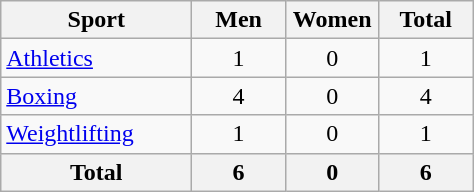<table class="wikitable sortable" style="text-align:center;">
<tr>
<th width=120>Sport</th>
<th width=55>Men</th>
<th width=55>Women</th>
<th width=55>Total</th>
</tr>
<tr>
<td align=left><a href='#'>Athletics</a></td>
<td>1</td>
<td>0</td>
<td>1</td>
</tr>
<tr>
<td align=left><a href='#'>Boxing</a></td>
<td>4</td>
<td>0</td>
<td>4</td>
</tr>
<tr>
<td align=left><a href='#'>Weightlifting</a></td>
<td>1</td>
<td>0</td>
<td>1</td>
</tr>
<tr>
<th>Total</th>
<th>6</th>
<th>0</th>
<th>6</th>
</tr>
</table>
